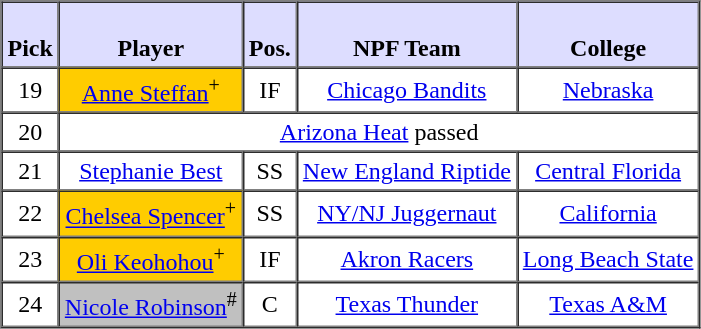<table style="text-align: center" border="1" cellpadding="3" cellspacing="0">
<tr>
<th style="background:#ddf;"><br>Pick</th>
<th style="background:#ddf;"><br>Player</th>
<th style="background:#ddf;"><br>Pos.</th>
<th style="background:#ddf;"><br>NPF Team</th>
<th style="background:#ddf;"><br>College</th>
</tr>
<tr>
<td>19</td>
<td style="background:#FFCC00;"><a href='#'>Anne Steffan</a><sup>+</sup></td>
<td>IF</td>
<td><a href='#'>Chicago Bandits</a></td>
<td><a href='#'>Nebraska</a></td>
</tr>
<tr>
<td>20</td>
<td colspan=4><a href='#'>Arizona Heat</a> passed</td>
</tr>
<tr>
<td>21</td>
<td><a href='#'>Stephanie Best</a></td>
<td>SS</td>
<td><a href='#'>New England Riptide</a></td>
<td><a href='#'>Central Florida</a></td>
</tr>
<tr>
<td>22</td>
<td style="background:#FFCC00;"><a href='#'>Chelsea Spencer</a><sup>+</sup></td>
<td>SS</td>
<td><a href='#'>NY/NJ Juggernaut</a></td>
<td><a href='#'>California</a></td>
</tr>
<tr>
<td>23</td>
<td style="background:#FFCC00;"><a href='#'>Oli Keohohou</a><sup>+</sup></td>
<td>IF</td>
<td><a href='#'>Akron Racers</a></td>
<td><a href='#'>Long Beach State</a></td>
</tr>
<tr>
<td>24</td>
<td style="background:#C0C0C0;"><a href='#'>Nicole Robinson</a><sup>#</sup></td>
<td>C</td>
<td><a href='#'>Texas Thunder</a></td>
<td><a href='#'>Texas A&M</a></td>
</tr>
</table>
